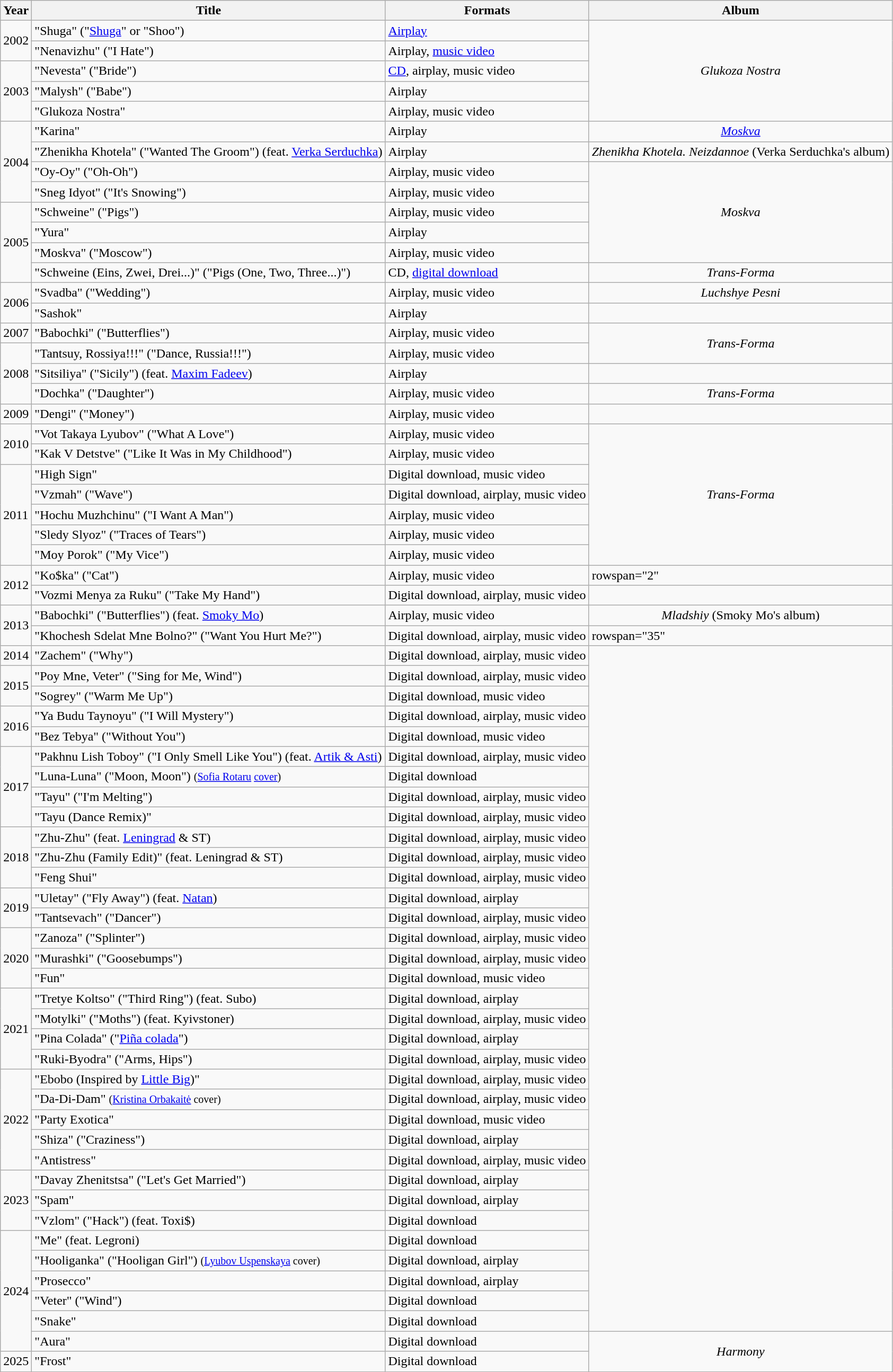<table class="wikitable">
<tr>
<th align="center" valign="top">Year</th>
<th align="left" valign="top">Title</th>
<th align="left" valign="top">Formats</th>
<th align="left" valign="top">Album</th>
</tr>
<tr>
<td rowspan="2">2002</td>
<td>"Shuga" ("<a href='#'>Shuga</a>" or "Shoo")</td>
<td><a href='#'>Airplay</a></td>
<td rowspan="5" align="center" valign="center"><em>Glukoza Nostra</em></td>
</tr>
<tr>
<td>"Nenavizhu" ("I Hate")</td>
<td>Airplay, <a href='#'>music video</a></td>
</tr>
<tr>
<td rowspan="3">2003</td>
<td>"Nevesta" ("Bride")</td>
<td><a href='#'>CD</a>, airplay, music video</td>
</tr>
<tr>
<td>"Malysh" ("Babe")</td>
<td>Airplay</td>
</tr>
<tr>
<td>"Glukoza Nostra"</td>
<td>Airplay, music video</td>
</tr>
<tr>
<td rowspan="4">2004</td>
<td>"Karina"</td>
<td>Airplay</td>
<td align="center" valign="center"><em><a href='#'>Moskva</a></em></td>
</tr>
<tr>
<td>"Zhenikha Khotela" ("Wanted The Groom") (feat. <a href='#'>Verka Serduchka</a>)</td>
<td>Airplay</td>
<td align="center" valign="center"><em>Zhenikha Khotela. Neizdannoe</em> (Verka Serduchka's album)</td>
</tr>
<tr>
<td>"Oy-Oy" ("Oh-Oh")</td>
<td>Airplay, music video</td>
<td rowspan="5" align="center" valign="center"><em>Moskva</em></td>
</tr>
<tr>
<td>"Sneg Idyot" ("It's Snowing")</td>
<td>Airplay, music video</td>
</tr>
<tr>
<td rowspan="4">2005</td>
<td>"Schweine" ("Pigs")</td>
<td>Airplay, music video</td>
</tr>
<tr>
<td>"Yura"</td>
<td>Airplay</td>
</tr>
<tr>
<td>"Moskva" ("Moscow")</td>
<td>Airplay, music video</td>
</tr>
<tr>
<td>"Schweine (Eins, Zwei, Drei...)" ("Pigs (One, Two, Three...)")</td>
<td>CD, <a href='#'>digital download</a></td>
<td align="center" valign="center"><em>Trans-Forma</em></td>
</tr>
<tr>
<td rowspan="2">2006</td>
<td>"Svadba" ("Wedding")</td>
<td>Airplay, music video</td>
<td align="center" valign="center"><em>Luchshye Pesni</em></td>
</tr>
<tr>
<td>"Sashok"</td>
<td>Airplay</td>
<td></td>
</tr>
<tr>
<td>2007</td>
<td>"Babochki" ("Butterflies")</td>
<td>Airplay, music video</td>
<td rowspan="2" align="center" valign="center"><em>Trans-Forma</em></td>
</tr>
<tr>
<td rowspan="3">2008</td>
<td>"Tantsuy, Rossiya!!!" ("Dance, Russia!!!")</td>
<td>Airplay, music video</td>
</tr>
<tr>
<td>"Sitsiliya" ("Sicily") (feat. <a href='#'>Maxim Fadeev</a>)</td>
<td>Airplay</td>
<td></td>
</tr>
<tr>
<td>"Dochka" ("Daughter")</td>
<td>Airplay, music video</td>
<td align="center" valign="center"><em>Trans-Forma</em></td>
</tr>
<tr>
<td>2009</td>
<td>"Dengi" ("Money")</td>
<td>Airplay, music video</td>
<td></td>
</tr>
<tr>
<td rowspan="2">2010</td>
<td>"Vot Takaya Lyubov" ("What A Love")</td>
<td>Airplay, music video</td>
<td rowspan="7" align="center" valign="center"><em>Trans-Forma</em></td>
</tr>
<tr>
<td>"Kak V Detstve" ("Like It Was in My Childhood")</td>
<td>Airplay, music video</td>
</tr>
<tr>
<td rowspan="5">2011</td>
<td>"High Sign"</td>
<td>Digital download, music video</td>
</tr>
<tr>
<td>"Vzmah" ("Wave")</td>
<td>Digital download, airplay, music video</td>
</tr>
<tr>
<td>"Hochu Muzhchinu" ("I Want A Man")</td>
<td>Airplay, music video</td>
</tr>
<tr>
<td>"Sledy Slyoz" ("Traces of Tears")</td>
<td>Airplay, music video</td>
</tr>
<tr>
<td>"Moy Porok" ("My Vice")</td>
<td>Airplay, music video</td>
</tr>
<tr>
<td rowspan="2">2012</td>
<td>"Ko$ka" ("Cat")</td>
<td>Airplay, music video</td>
<td>rowspan="2" </td>
</tr>
<tr>
<td>"Vozmi Menya za Ruku" ("Take My Hand")</td>
<td>Digital download, airplay, music video</td>
</tr>
<tr>
<td rowspan="2">2013</td>
<td>"Babochki" ("Butterflies") (feat. <a href='#'>Smoky Mo</a>)</td>
<td>Airplay, music video</td>
<td align="center" valign="center"><em>Mladshiy</em> (Smoky Mo's album)</td>
</tr>
<tr>
<td>"Khochesh Sdelat Mne Bolno?" ("Want You Hurt Me?")</td>
<td>Digital download, airplay, music video</td>
<td>rowspan="35" </td>
</tr>
<tr>
<td>2014</td>
<td>"Zachem" ("Why")</td>
<td>Digital download, airplay, music video</td>
</tr>
<tr>
<td rowspan="2">2015</td>
<td>"Poy Mne, Veter" ("Sing for Me, Wind")</td>
<td>Digital download, airplay, music video</td>
</tr>
<tr>
<td>"Sogrey" ("Warm Me Up")</td>
<td>Digital download, music video</td>
</tr>
<tr>
<td rowspan="2">2016</td>
<td>"Ya Budu Taynoyu" ("I Will Mystery")</td>
<td>Digital download, airplay, music video</td>
</tr>
<tr>
<td>"Bez Tebya" ("Without You")</td>
<td>Digital download, music video</td>
</tr>
<tr>
<td rowspan="4">2017</td>
<td>"Pakhnu Lish Toboy" ("I Only Smell Like You") (feat. <a href='#'>Artik & Asti</a>)</td>
<td>Digital download, airplay, music video</td>
</tr>
<tr>
<td>"Luna-Luna" ("Moon, Moon") <small>(<a href='#'>Sofia Rotaru</a> <a href='#'>cover</a>)</small></td>
<td>Digital download</td>
</tr>
<tr>
<td>"Tayu" ("I'm Melting")</td>
<td>Digital download, airplay, music video</td>
</tr>
<tr>
<td>"Tayu (Dance Remix)"</td>
<td>Digital download, airplay, music video</td>
</tr>
<tr>
<td rowspan="3">2018</td>
<td>"Zhu-Zhu" (feat. <a href='#'>Leningrad</a> & ST)</td>
<td>Digital download, airplay, music video</td>
</tr>
<tr>
<td>"Zhu-Zhu (Family Edit)" (feat. Leningrad & ST)</td>
<td>Digital download, airplay, music video</td>
</tr>
<tr>
<td>"Feng Shui"</td>
<td>Digital download, airplay, music video</td>
</tr>
<tr>
<td rowspan="2">2019</td>
<td>"Uletay" ("Fly Away") (feat. <a href='#'>Natan</a>)</td>
<td>Digital download, airplay</td>
</tr>
<tr>
<td>"Tantsevach" ("Dancer")</td>
<td>Digital download, airplay, music video</td>
</tr>
<tr>
<td rowspan="3">2020</td>
<td>"Zanoza" ("Splinter")</td>
<td>Digital download, airplay, music video</td>
</tr>
<tr>
<td>"Murashki" ("Goosebumps")</td>
<td>Digital download, airplay, music video</td>
</tr>
<tr>
<td>"Fun"</td>
<td>Digital download, music video</td>
</tr>
<tr>
<td rowspan="4">2021</td>
<td>"Tretye Koltso" ("Third Ring") (feat. Subo)</td>
<td>Digital download, airplay</td>
</tr>
<tr>
<td>"Motylki" ("Moths") (feat. Kyivstoner)</td>
<td>Digital download, airplay, music video</td>
</tr>
<tr>
<td>"Pina Colada" ("<a href='#'>Piña colada</a>")</td>
<td>Digital download, airplay</td>
</tr>
<tr>
<td>"Ruki-Byodra" ("Arms, Hips")</td>
<td>Digital download, airplay, music video</td>
</tr>
<tr>
<td rowspan="5">2022</td>
<td>"Ebobo (Inspired by <a href='#'>Little Big</a>)"</td>
<td>Digital download, airplay, music video</td>
</tr>
<tr>
<td>"Da-Di-Dam" <small>(<a href='#'>Kristina Orbakaitė</a> cover)</small></td>
<td>Digital download, airplay, music video</td>
</tr>
<tr>
<td>"Party Exotica"</td>
<td>Digital download, music video</td>
</tr>
<tr>
<td>"Shiza" ("Craziness")</td>
<td>Digital download, airplay</td>
</tr>
<tr>
<td>"Antistress"</td>
<td>Digital download, airplay, music video</td>
</tr>
<tr>
<td rowspan="3">2023</td>
<td>"Davay Zhenitstsa" ("Let's Get Married")</td>
<td>Digital download, airplay</td>
</tr>
<tr>
<td>"Spam"</td>
<td>Digital download, airplay</td>
</tr>
<tr>
<td>"Vzlom" ("Hack") (feat. Toxi$)</td>
<td>Digital download</td>
</tr>
<tr>
<td rowspan="6">2024</td>
<td>"Me" (feat. Legroni)</td>
<td>Digital download</td>
</tr>
<tr>
<td>"Hooliganka" ("Hooligan Girl") <small>(<a href='#'>Lyubov Uspenskaya</a> cover)</small></td>
<td>Digital download, airplay</td>
</tr>
<tr>
<td>"Prosecco"</td>
<td>Digital download, airplay</td>
</tr>
<tr>
<td>"Veter" ("Wind")</td>
<td>Digital download</td>
</tr>
<tr>
<td>"Snake"</td>
<td>Digital download</td>
</tr>
<tr>
<td>"Aura"</td>
<td>Digital download</td>
<td rowspan="2" align="center" valign="center"><em>Harmony</em></td>
</tr>
<tr>
<td>2025</td>
<td>"Frost"</td>
<td>Digital download</td>
</tr>
</table>
